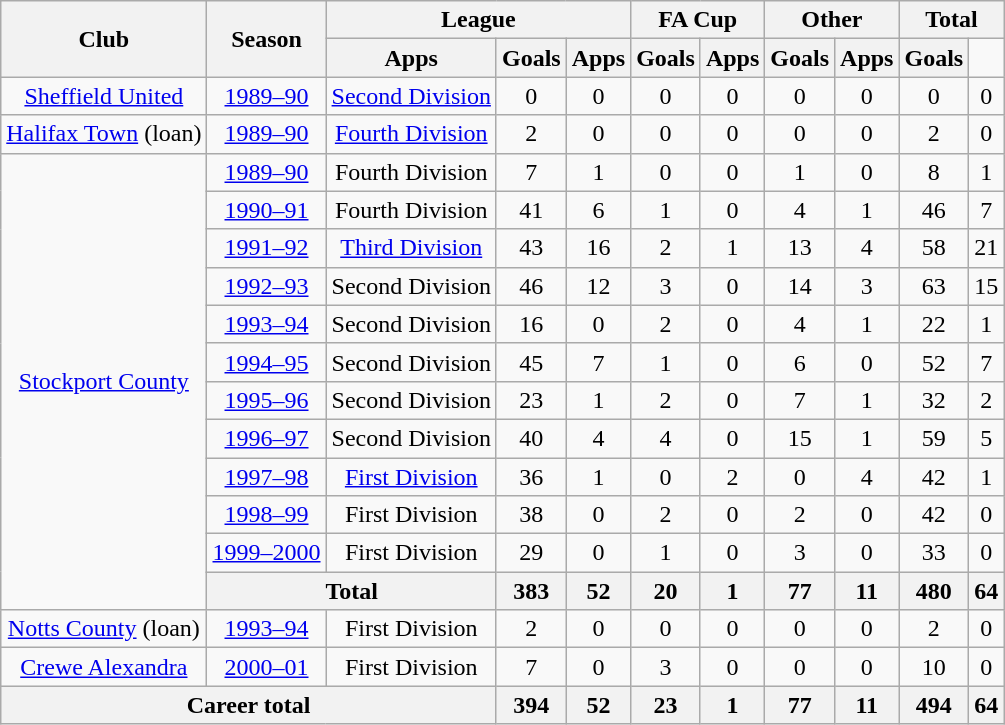<table class="wikitable" style="text-align: center;">
<tr>
<th rowspan="2">Club</th>
<th rowspan="2">Season</th>
<th colspan="3">League</th>
<th colspan="2">FA Cup</th>
<th colspan="2">Other</th>
<th colspan="2">Total</th>
</tr>
<tr>
<th>Apps</th>
<th>Goals</th>
<th>Apps</th>
<th>Goals</th>
<th>Apps</th>
<th>Goals</th>
<th>Apps</th>
<th>Goals</th>
</tr>
<tr>
<td><a href='#'>Sheffield United</a></td>
<td><a href='#'>1989–90</a></td>
<td><a href='#'>Second Division</a></td>
<td>0</td>
<td>0</td>
<td>0</td>
<td>0</td>
<td>0</td>
<td>0</td>
<td>0</td>
<td>0</td>
</tr>
<tr>
<td><a href='#'>Halifax Town</a> (loan)</td>
<td><a href='#'>1989–90</a></td>
<td><a href='#'>Fourth Division</a></td>
<td>2</td>
<td>0</td>
<td>0</td>
<td>0</td>
<td>0</td>
<td>0</td>
<td>2</td>
<td>0</td>
</tr>
<tr>
<td rowspan="12"><a href='#'>Stockport County</a></td>
<td><a href='#'>1989–90</a></td>
<td>Fourth Division</td>
<td>7</td>
<td>1</td>
<td>0</td>
<td>0</td>
<td>1</td>
<td>0</td>
<td>8</td>
<td>1</td>
</tr>
<tr>
<td><a href='#'>1990–91</a></td>
<td>Fourth Division</td>
<td>41</td>
<td>6</td>
<td>1</td>
<td>0</td>
<td>4</td>
<td>1</td>
<td>46</td>
<td>7</td>
</tr>
<tr>
<td><a href='#'>1991–92</a></td>
<td><a href='#'>Third Division</a></td>
<td>43</td>
<td>16</td>
<td>2</td>
<td>1</td>
<td>13</td>
<td>4</td>
<td>58</td>
<td>21</td>
</tr>
<tr>
<td><a href='#'>1992–93</a></td>
<td>Second Division</td>
<td>46</td>
<td>12</td>
<td>3</td>
<td>0</td>
<td>14</td>
<td>3</td>
<td>63</td>
<td>15</td>
</tr>
<tr>
<td><a href='#'>1993–94</a></td>
<td>Second Division</td>
<td>16</td>
<td>0</td>
<td>2</td>
<td>0</td>
<td>4</td>
<td>1</td>
<td>22</td>
<td>1</td>
</tr>
<tr>
<td><a href='#'>1994–95</a></td>
<td>Second Division</td>
<td>45</td>
<td>7</td>
<td>1</td>
<td>0</td>
<td>6</td>
<td>0</td>
<td>52</td>
<td>7</td>
</tr>
<tr>
<td><a href='#'>1995–96</a></td>
<td>Second Division</td>
<td>23</td>
<td>1</td>
<td>2</td>
<td>0</td>
<td>7</td>
<td>1</td>
<td>32</td>
<td>2</td>
</tr>
<tr>
<td><a href='#'>1996–97</a></td>
<td>Second Division</td>
<td>40</td>
<td>4</td>
<td>4</td>
<td>0</td>
<td>15</td>
<td>1</td>
<td>59</td>
<td>5</td>
</tr>
<tr>
<td><a href='#'>1997–98</a></td>
<td><a href='#'>First Division</a></td>
<td>36</td>
<td>1</td>
<td>0</td>
<td>2</td>
<td>0</td>
<td>4</td>
<td>42</td>
<td>1</td>
</tr>
<tr>
<td><a href='#'>1998–99</a></td>
<td>First Division</td>
<td>38</td>
<td>0</td>
<td>2</td>
<td>0</td>
<td>2</td>
<td>0</td>
<td>42</td>
<td>0</td>
</tr>
<tr>
<td><a href='#'>1999–2000</a></td>
<td>First Division</td>
<td>29</td>
<td>0</td>
<td>1</td>
<td>0</td>
<td>3</td>
<td>0</td>
<td>33</td>
<td>0</td>
</tr>
<tr>
<th colspan="2">Total</th>
<th>383</th>
<th>52</th>
<th>20</th>
<th>1</th>
<th>77</th>
<th>11</th>
<th>480</th>
<th>64</th>
</tr>
<tr>
<td><a href='#'>Notts County</a> (loan)</td>
<td><a href='#'>1993–94</a></td>
<td>First Division</td>
<td>2</td>
<td>0</td>
<td>0</td>
<td>0</td>
<td>0</td>
<td>0</td>
<td>2</td>
<td>0</td>
</tr>
<tr>
<td><a href='#'>Crewe Alexandra</a></td>
<td><a href='#'>2000–01</a></td>
<td>First Division</td>
<td>7</td>
<td>0</td>
<td>3</td>
<td>0</td>
<td>0</td>
<td>0</td>
<td>10</td>
<td>0</td>
</tr>
<tr>
<th colspan=3>Career total</th>
<th>394</th>
<th>52</th>
<th>23</th>
<th>1</th>
<th>77</th>
<th>11</th>
<th>494</th>
<th>64</th>
</tr>
</table>
